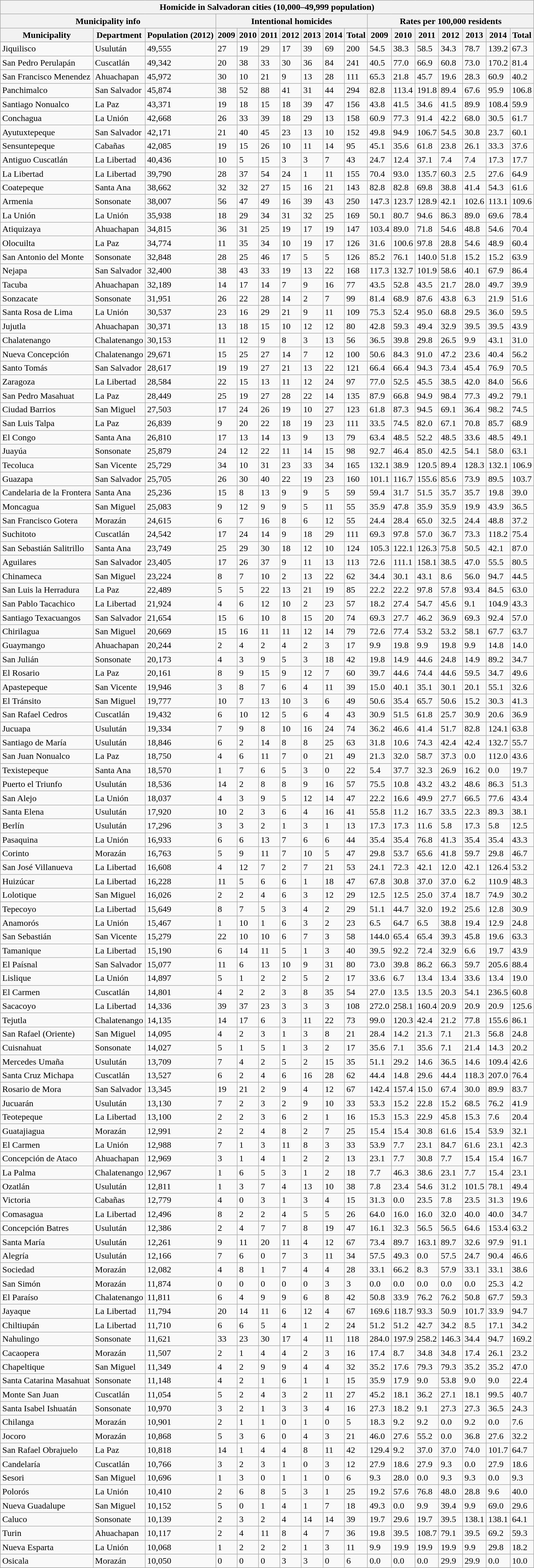<table class="wikitable sortable collapsible collapsed">
<tr>
<th colspan="17">Homicide in Salvadoran cities (10,000–49,999 population)</th>
</tr>
<tr>
<th colspan="3">Municipality info</th>
<th colspan="7">Intentional homicides</th>
<th colspan="7">Rates per 100,000 residents</th>
</tr>
<tr>
<th>Municipality</th>
<th>Department</th>
<th>Population (2012)</th>
<th>2009</th>
<th>2010</th>
<th>2011</th>
<th>2012</th>
<th>2013</th>
<th>2014</th>
<th>Total</th>
<th>2009</th>
<th>2010</th>
<th>2011</th>
<th>2012</th>
<th>2013</th>
<th>2014</th>
<th>Total</th>
</tr>
<tr>
<td>Jiquilisco</td>
<td>Usulután</td>
<td>49,555</td>
<td>27</td>
<td>19</td>
<td>29</td>
<td>17</td>
<td>39</td>
<td>69</td>
<td>200</td>
<td>54.5</td>
<td>38.3</td>
<td>58.5</td>
<td>34.3</td>
<td>78.7</td>
<td>139.2</td>
<td>67.3</td>
</tr>
<tr>
<td>San Pedro Perulapán</td>
<td>Cuscatlán</td>
<td>49,342</td>
<td>20</td>
<td>38</td>
<td>33</td>
<td>30</td>
<td>36</td>
<td>84</td>
<td>241</td>
<td>40.5</td>
<td>77.0</td>
<td>66.9</td>
<td>60.8</td>
<td>73.0</td>
<td>170.2</td>
<td>81.4</td>
</tr>
<tr>
<td>San Francisco Menendez</td>
<td>Ahuachapan</td>
<td>45,972</td>
<td>30</td>
<td>10</td>
<td>21</td>
<td>9</td>
<td>13</td>
<td>28</td>
<td>111</td>
<td>65.3</td>
<td>21.8</td>
<td>45.7</td>
<td>19.6</td>
<td>28.3</td>
<td>60.9</td>
<td>40.2</td>
</tr>
<tr>
<td>Panchimalco</td>
<td>San Salvador</td>
<td>45,874</td>
<td>38</td>
<td>52</td>
<td>88</td>
<td>41</td>
<td>31</td>
<td>44</td>
<td>294</td>
<td>82.8</td>
<td>113.4</td>
<td>191.8</td>
<td>89.4</td>
<td>67.6</td>
<td>95.9</td>
<td>106.8</td>
</tr>
<tr>
<td>Santiago Nonualco</td>
<td>La Paz</td>
<td>43,371</td>
<td>19</td>
<td>18</td>
<td>15</td>
<td>18</td>
<td>39</td>
<td>47</td>
<td>156</td>
<td>43.8</td>
<td>41.5</td>
<td>34.6</td>
<td>41.5</td>
<td>89.9</td>
<td>108.4</td>
<td>59.9</td>
</tr>
<tr>
<td>Conchagua</td>
<td>La Unión</td>
<td>42,668</td>
<td>26</td>
<td>33</td>
<td>39</td>
<td>18</td>
<td>29</td>
<td>13</td>
<td>158</td>
<td>60.9</td>
<td>77.3</td>
<td>91.4</td>
<td>42.2</td>
<td>68.0</td>
<td>30.5</td>
<td>61.7</td>
</tr>
<tr>
<td>Ayutuxtepeque</td>
<td>San Salvador</td>
<td>42,171</td>
<td>21</td>
<td>40</td>
<td>45</td>
<td>23</td>
<td>13</td>
<td>10</td>
<td>152</td>
<td>49.8</td>
<td>94.9</td>
<td>106.7</td>
<td>54.5</td>
<td>30.8</td>
<td>23.7</td>
<td>60.1</td>
</tr>
<tr>
<td>Sensuntepeque</td>
<td>Cabañas</td>
<td>42,085</td>
<td>19</td>
<td>15</td>
<td>26</td>
<td>10</td>
<td>11</td>
<td>14</td>
<td>95</td>
<td>45.1</td>
<td>35.6</td>
<td>61.8</td>
<td>23.8</td>
<td>26.1</td>
<td>33.3</td>
<td>37.6</td>
</tr>
<tr>
<td>Antiguo Cuscatlán</td>
<td>La Libertad</td>
<td>40,436</td>
<td>10</td>
<td>5</td>
<td>15</td>
<td>3</td>
<td>3</td>
<td>7</td>
<td>43</td>
<td>24.7</td>
<td>12.4</td>
<td>37.1</td>
<td>7.4</td>
<td>7.4</td>
<td>17.3</td>
<td>17.7</td>
</tr>
<tr>
<td>La Libertad</td>
<td>La Libertad</td>
<td>39,790</td>
<td>28</td>
<td>37</td>
<td>54</td>
<td>24</td>
<td>1</td>
<td>11</td>
<td>155</td>
<td>70.4</td>
<td>93.0</td>
<td>135.7</td>
<td>60.3</td>
<td>2.5</td>
<td>27.6</td>
<td>64.9</td>
</tr>
<tr>
<td>Coatepeque</td>
<td>Santa Ana</td>
<td>38,662</td>
<td>32</td>
<td>32</td>
<td>27</td>
<td>15</td>
<td>16</td>
<td>21</td>
<td>143</td>
<td>82.8</td>
<td>82.8</td>
<td>69.8</td>
<td>38.8</td>
<td>41.4</td>
<td>54.3</td>
<td>61.6</td>
</tr>
<tr>
<td>Armenia</td>
<td>Sonsonate</td>
<td>38,007</td>
<td>56</td>
<td>47</td>
<td>49</td>
<td>16</td>
<td>39</td>
<td>43</td>
<td>250</td>
<td>147.3</td>
<td>123.7</td>
<td>128.9</td>
<td>42.1</td>
<td>102.6</td>
<td>113.1</td>
<td>109.6</td>
</tr>
<tr>
<td>La Unión</td>
<td>La Unión</td>
<td>35,938</td>
<td>18</td>
<td>29</td>
<td>34</td>
<td>31</td>
<td>32</td>
<td>25</td>
<td>169</td>
<td>50.1</td>
<td>80.7</td>
<td>94.6</td>
<td>86.3</td>
<td>89.0</td>
<td>69.6</td>
<td>78.4</td>
</tr>
<tr>
<td>Atiquizaya</td>
<td>Ahuachapan</td>
<td>34,815</td>
<td>36</td>
<td>31</td>
<td>25</td>
<td>19</td>
<td>17</td>
<td>19</td>
<td>147</td>
<td>103.4</td>
<td>89.0</td>
<td>71.8</td>
<td>54.6</td>
<td>48.8</td>
<td>54.6</td>
<td>70.4</td>
</tr>
<tr>
<td>Olocuilta</td>
<td>La Paz</td>
<td>34,774</td>
<td>11</td>
<td>35</td>
<td>34</td>
<td>10</td>
<td>19</td>
<td>17</td>
<td>126</td>
<td>31.6</td>
<td>100.6</td>
<td>97.8</td>
<td>28.8</td>
<td>54.6</td>
<td>48.9</td>
<td>60.4</td>
</tr>
<tr>
<td>San Antonio del Monte</td>
<td>Sonsonate</td>
<td>32,848</td>
<td>28</td>
<td>25</td>
<td>46</td>
<td>17</td>
<td>5</td>
<td>5</td>
<td>126</td>
<td>85.2</td>
<td>76.1</td>
<td>140.0</td>
<td>51.8</td>
<td>15.2</td>
<td>15.2</td>
<td>63.9</td>
</tr>
<tr>
<td>Nejapa</td>
<td>San Salvador</td>
<td>32,400</td>
<td>38</td>
<td>43</td>
<td>33</td>
<td>19</td>
<td>13</td>
<td>22</td>
<td>168</td>
<td>117.3</td>
<td>132.7</td>
<td>101.9</td>
<td>58.6</td>
<td>40.1</td>
<td>67.9</td>
<td>86.4</td>
</tr>
<tr>
<td>Tacuba</td>
<td>Ahuachapan</td>
<td>32,189</td>
<td>14</td>
<td>17</td>
<td>14</td>
<td>7</td>
<td>9</td>
<td>16</td>
<td>77</td>
<td>43.5</td>
<td>52.8</td>
<td>43.5</td>
<td>21.7</td>
<td>28.0</td>
<td>49.7</td>
<td>39.9</td>
</tr>
<tr>
<td>Sonzacate</td>
<td>Sonsonate</td>
<td>31,951</td>
<td>26</td>
<td>22</td>
<td>28</td>
<td>14</td>
<td>2</td>
<td>7</td>
<td>99</td>
<td>81.4</td>
<td>68.9</td>
<td>87.6</td>
<td>43.8</td>
<td>6.3</td>
<td>21.9</td>
<td>51.6</td>
</tr>
<tr>
<td>Santa Rosa de Lima</td>
<td>La Unión</td>
<td>30,537</td>
<td>23</td>
<td>16</td>
<td>29</td>
<td>21</td>
<td>9</td>
<td>11</td>
<td>109</td>
<td>75.3</td>
<td>52.4</td>
<td>95.0</td>
<td>68.8</td>
<td>29.5</td>
<td>36.0</td>
<td>59.5</td>
</tr>
<tr>
<td>Jujutla</td>
<td>Ahuachapan</td>
<td>30,371</td>
<td>13</td>
<td>18</td>
<td>15</td>
<td>10</td>
<td>12</td>
<td>12</td>
<td>80</td>
<td>42.8</td>
<td>59.3</td>
<td>49.4</td>
<td>32.9</td>
<td>39.5</td>
<td>39.5</td>
<td>43.9</td>
</tr>
<tr>
<td>Chalatenango</td>
<td>Chalatenango</td>
<td>30,153</td>
<td>11</td>
<td>12</td>
<td>9</td>
<td>8</td>
<td>3</td>
<td>13</td>
<td>56</td>
<td>36.5</td>
<td>39.8</td>
<td>29.8</td>
<td>26.5</td>
<td>9.9</td>
<td>43.1</td>
<td>31.0</td>
</tr>
<tr>
<td>Nueva Concepción</td>
<td>Chalatenango</td>
<td>29,671</td>
<td>15</td>
<td>25</td>
<td>27</td>
<td>14</td>
<td>7</td>
<td>12</td>
<td>100</td>
<td>50.6</td>
<td>84.3</td>
<td>91.0</td>
<td>47.2</td>
<td>23.6</td>
<td>40.4</td>
<td>56.2</td>
</tr>
<tr>
<td>Santo Tomás</td>
<td>San Salvador</td>
<td>28,617</td>
<td>19</td>
<td>19</td>
<td>27</td>
<td>21</td>
<td>13</td>
<td>22</td>
<td>121</td>
<td>66.4</td>
<td>66.4</td>
<td>94.3</td>
<td>73.4</td>
<td>45.4</td>
<td>76.9</td>
<td>70.5</td>
</tr>
<tr>
<td>Zaragoza</td>
<td>La Libertad</td>
<td>28,584</td>
<td>22</td>
<td>15</td>
<td>13</td>
<td>11</td>
<td>12</td>
<td>24</td>
<td>97</td>
<td>77.0</td>
<td>52.5</td>
<td>45.5</td>
<td>38.5</td>
<td>42.0</td>
<td>84.0</td>
<td>56.6</td>
</tr>
<tr>
<td>San Pedro Masahuat</td>
<td>La Paz</td>
<td>28,449</td>
<td>25</td>
<td>19</td>
<td>27</td>
<td>28</td>
<td>22</td>
<td>14</td>
<td>135</td>
<td>87.9</td>
<td>66.8</td>
<td>94.9</td>
<td>98.4</td>
<td>77.3</td>
<td>49.2</td>
<td>79.1</td>
</tr>
<tr>
<td>Ciudad Barrios</td>
<td>San Miguel</td>
<td>27,503</td>
<td>17</td>
<td>24</td>
<td>26</td>
<td>19</td>
<td>10</td>
<td>27</td>
<td>123</td>
<td>61.8</td>
<td>87.3</td>
<td>94.5</td>
<td>69.1</td>
<td>36.4</td>
<td>98.2</td>
<td>74.5</td>
</tr>
<tr>
<td>San Luis Talpa</td>
<td>La Paz</td>
<td>26,839</td>
<td>9</td>
<td>20</td>
<td>22</td>
<td>18</td>
<td>19</td>
<td>23</td>
<td>111</td>
<td>33.5</td>
<td>74.5</td>
<td>82.0</td>
<td>67.1</td>
<td>70.8</td>
<td>85.7</td>
<td>68.9</td>
</tr>
<tr>
<td>El Congo</td>
<td>Santa Ana</td>
<td>26,810</td>
<td>17</td>
<td>13</td>
<td>14</td>
<td>13</td>
<td>9</td>
<td>13</td>
<td>79</td>
<td>63.4</td>
<td>48.5</td>
<td>52.2</td>
<td>48.5</td>
<td>33.6</td>
<td>48.5</td>
<td>49.1</td>
</tr>
<tr>
<td>Juayúa</td>
<td>Sonsonate</td>
<td>25,879</td>
<td>24</td>
<td>12</td>
<td>22</td>
<td>11</td>
<td>14</td>
<td>15</td>
<td>98</td>
<td>92.7</td>
<td>46.4</td>
<td>85.0</td>
<td>42.5</td>
<td>54.1</td>
<td>58.0</td>
<td>63.1</td>
</tr>
<tr>
<td>Tecoluca</td>
<td>San Vicente</td>
<td>25,729</td>
<td>34</td>
<td>10</td>
<td>31</td>
<td>23</td>
<td>33</td>
<td>34</td>
<td>165</td>
<td>132.1</td>
<td>38.9</td>
<td>120.5</td>
<td>89.4</td>
<td>128.3</td>
<td>132.1</td>
<td>106.9</td>
</tr>
<tr>
<td>Guazapa</td>
<td>San Salvador</td>
<td>25,705</td>
<td>26</td>
<td>30</td>
<td>40</td>
<td>22</td>
<td>19</td>
<td>23</td>
<td>160</td>
<td>101.1</td>
<td>116.7</td>
<td>155.6</td>
<td>85.6</td>
<td>73.9</td>
<td>89.5</td>
<td>103.7</td>
</tr>
<tr>
<td>Candelaria de la Frontera</td>
<td>Santa Ana</td>
<td>25,236</td>
<td>15</td>
<td>8</td>
<td>13</td>
<td>9</td>
<td>9</td>
<td>5</td>
<td>59</td>
<td>59.4</td>
<td>31.7</td>
<td>51.5</td>
<td>35.7</td>
<td>35.7</td>
<td>19.8</td>
<td>39.0</td>
</tr>
<tr>
<td>Moncagua</td>
<td>San Miguel</td>
<td>25,083</td>
<td>9</td>
<td>12</td>
<td>9</td>
<td>9</td>
<td>5</td>
<td>11</td>
<td>55</td>
<td>35.9</td>
<td>47.8</td>
<td>35.9</td>
<td>35.9</td>
<td>19.9</td>
<td>43.9</td>
<td>36.5</td>
</tr>
<tr>
<td>San Francisco Gotera</td>
<td>Morazán</td>
<td>24,615</td>
<td>6</td>
<td>7</td>
<td>16</td>
<td>8</td>
<td>6</td>
<td>12</td>
<td>55</td>
<td>24.4</td>
<td>28.4</td>
<td>65.0</td>
<td>32.5</td>
<td>24.4</td>
<td>48.8</td>
<td>37.2</td>
</tr>
<tr>
<td>Suchitoto</td>
<td>Cuscatlán</td>
<td>24,542</td>
<td>17</td>
<td>24</td>
<td>14</td>
<td>9</td>
<td>18</td>
<td>29</td>
<td>111</td>
<td>69.3</td>
<td>97.8</td>
<td>57.0</td>
<td>36.7</td>
<td>73.3</td>
<td>118.2</td>
<td>75.4</td>
</tr>
<tr>
<td>San Sebastián Salitrillo</td>
<td>Santa Ana</td>
<td>23,749</td>
<td>25</td>
<td>29</td>
<td>30</td>
<td>18</td>
<td>12</td>
<td>10</td>
<td>124</td>
<td>105.3</td>
<td>122.1</td>
<td>126.3</td>
<td>75.8</td>
<td>50.5</td>
<td>42.1</td>
<td>87.0</td>
</tr>
<tr>
<td>Aguilares</td>
<td>San Salvador</td>
<td>23,405</td>
<td>17</td>
<td>26</td>
<td>37</td>
<td>9</td>
<td>11</td>
<td>13</td>
<td>113</td>
<td>72.6</td>
<td>111.1</td>
<td>158.1</td>
<td>38.5</td>
<td>47.0</td>
<td>55.5</td>
<td>80.5</td>
</tr>
<tr>
<td>Chinameca</td>
<td>San Miguel</td>
<td>23,224</td>
<td>8</td>
<td>7</td>
<td>10</td>
<td>2</td>
<td>13</td>
<td>22</td>
<td>62</td>
<td>34.4</td>
<td>30.1</td>
<td>43.1</td>
<td>8.6</td>
<td>56.0</td>
<td>94.7</td>
<td>44.5</td>
</tr>
<tr>
<td>San Luis la Herradura</td>
<td>La Paz</td>
<td>22,489</td>
<td>5</td>
<td>5</td>
<td>22</td>
<td>13</td>
<td>21</td>
<td>19</td>
<td>85</td>
<td>22.2</td>
<td>22.2</td>
<td>97.8</td>
<td>57.8</td>
<td>93.4</td>
<td>84.5</td>
<td>63.0</td>
</tr>
<tr>
<td>San Pablo Tacachico</td>
<td>La Libertad</td>
<td>21,924</td>
<td>4</td>
<td>6</td>
<td>12</td>
<td>10</td>
<td>2</td>
<td>23</td>
<td>57</td>
<td>18.2</td>
<td>27.4</td>
<td>54.7</td>
<td>45.6</td>
<td>9.1</td>
<td>104.9</td>
<td>43.3</td>
</tr>
<tr>
<td>Santiago Texacuangos</td>
<td>San Salvador</td>
<td>21,654</td>
<td>15</td>
<td>6</td>
<td>10</td>
<td>8</td>
<td>15</td>
<td>20</td>
<td>74</td>
<td>69.3</td>
<td>27.7</td>
<td>46.2</td>
<td>36.9</td>
<td>69.3</td>
<td>92.4</td>
<td>57.0</td>
</tr>
<tr>
<td>Chirilagua</td>
<td>San Miguel</td>
<td>20,669</td>
<td>15</td>
<td>16</td>
<td>11</td>
<td>11</td>
<td>12</td>
<td>14</td>
<td>79</td>
<td>72.6</td>
<td>77.4</td>
<td>53.2</td>
<td>53.2</td>
<td>58.1</td>
<td>67.7</td>
<td>63.7</td>
</tr>
<tr>
<td>Guaymango</td>
<td>Ahuachapan</td>
<td>20,244</td>
<td>2</td>
<td>4</td>
<td>2</td>
<td>4</td>
<td>2</td>
<td>3</td>
<td>17</td>
<td>9.9</td>
<td>19.8</td>
<td>9.9</td>
<td>19.8</td>
<td>9.9</td>
<td>14.8</td>
<td>14.0</td>
</tr>
<tr>
<td>San Julián</td>
<td>Sonsonate</td>
<td>20,173</td>
<td>4</td>
<td>3</td>
<td>9</td>
<td>5</td>
<td>3</td>
<td>18</td>
<td>42</td>
<td>19.8</td>
<td>14.9</td>
<td>44.6</td>
<td>24.8</td>
<td>14.9</td>
<td>89.2</td>
<td>34.7</td>
</tr>
<tr>
<td>El Rosario</td>
<td>La Paz</td>
<td>20,161</td>
<td>8</td>
<td>9</td>
<td>15</td>
<td>9</td>
<td>12</td>
<td>7</td>
<td>60</td>
<td>39.7</td>
<td>44.6</td>
<td>74.4</td>
<td>44.6</td>
<td>59.5</td>
<td>34.7</td>
<td>49.6</td>
</tr>
<tr>
<td>Apastepeque</td>
<td>San Vicente</td>
<td>19,946</td>
<td>3</td>
<td>8</td>
<td>7</td>
<td>6</td>
<td>4</td>
<td>11</td>
<td>39</td>
<td>15.0</td>
<td>40.1</td>
<td>35.1</td>
<td>30.1</td>
<td>20.1</td>
<td>55.1</td>
<td>32.6</td>
</tr>
<tr>
<td>El Tránsito</td>
<td>San Miguel</td>
<td>19,777</td>
<td>10</td>
<td>7</td>
<td>13</td>
<td>10</td>
<td>3</td>
<td>6</td>
<td>49</td>
<td>50.6</td>
<td>35.4</td>
<td>65.7</td>
<td>50.6</td>
<td>15.2</td>
<td>30.3</td>
<td>41.3</td>
</tr>
<tr>
<td>San Rafael Cedros</td>
<td>Cuscatlán</td>
<td>19,432</td>
<td>6</td>
<td>10</td>
<td>12</td>
<td>5</td>
<td>6</td>
<td>4</td>
<td>43</td>
<td>30.9</td>
<td>51.5</td>
<td>61.8</td>
<td>25.7</td>
<td>30.9</td>
<td>20.6</td>
<td>36.9</td>
</tr>
<tr>
<td>Jucuapa</td>
<td>Usulután</td>
<td>19,334</td>
<td>7</td>
<td>9</td>
<td>8</td>
<td>10</td>
<td>16</td>
<td>24</td>
<td>74</td>
<td>36.2</td>
<td>46.6</td>
<td>41.4</td>
<td>51.7</td>
<td>82.8</td>
<td>124.1</td>
<td>63.8</td>
</tr>
<tr>
<td>Santiago de María</td>
<td>Usulután</td>
<td>18,846</td>
<td>6</td>
<td>2</td>
<td>14</td>
<td>8</td>
<td>8</td>
<td>25</td>
<td>63</td>
<td>31.8</td>
<td>10.6</td>
<td>74.3</td>
<td>42.4</td>
<td>42.4</td>
<td>132.7</td>
<td>55.7</td>
</tr>
<tr>
<td>San Juan Nonualco</td>
<td>La Paz</td>
<td>18,750</td>
<td>4</td>
<td>6</td>
<td>11</td>
<td>7</td>
<td>0</td>
<td>21</td>
<td>49</td>
<td>21.3</td>
<td>32.0</td>
<td>58.7</td>
<td>37.3</td>
<td>0.0</td>
<td>112.0</td>
<td>43.6</td>
</tr>
<tr>
<td>Texistepeque</td>
<td>Santa Ana</td>
<td>18,570</td>
<td>1</td>
<td>7</td>
<td>6</td>
<td>5</td>
<td>3</td>
<td>0</td>
<td>22</td>
<td>5.4</td>
<td>37.7</td>
<td>32.3</td>
<td>26.9</td>
<td>16.2</td>
<td>0.0</td>
<td>19.7</td>
</tr>
<tr>
<td>Puerto el Triunfo</td>
<td>Usulután</td>
<td>18,536</td>
<td>14</td>
<td>2</td>
<td>8</td>
<td>8</td>
<td>9</td>
<td>16</td>
<td>57</td>
<td>75.5</td>
<td>10.8</td>
<td>43.2</td>
<td>43.2</td>
<td>48.6</td>
<td>86.3</td>
<td>51.3</td>
</tr>
<tr>
<td>San Alejo</td>
<td>La Unión</td>
<td>18,037</td>
<td>4</td>
<td>3</td>
<td>9</td>
<td>5</td>
<td>12</td>
<td>14</td>
<td>47</td>
<td>22.2</td>
<td>16.6</td>
<td>49.9</td>
<td>27.7</td>
<td>66.5</td>
<td>77.6</td>
<td>43.4</td>
</tr>
<tr>
<td>Santa Elena</td>
<td>Usulután</td>
<td>17,920</td>
<td>10</td>
<td>2</td>
<td>3</td>
<td>6</td>
<td>4</td>
<td>16</td>
<td>41</td>
<td>55.8</td>
<td>11.2</td>
<td>16.7</td>
<td>33.5</td>
<td>22.3</td>
<td>89.3</td>
<td>38.1</td>
</tr>
<tr>
<td>Berlín</td>
<td>Usulután</td>
<td>17,296</td>
<td>3</td>
<td>3</td>
<td>2</td>
<td>1</td>
<td>3</td>
<td>1</td>
<td>13</td>
<td>17.3</td>
<td>17.3</td>
<td>11.6</td>
<td>5.8</td>
<td>17.3</td>
<td>5.8</td>
<td>12.5</td>
</tr>
<tr>
<td>Pasaquina</td>
<td>La Unión</td>
<td>16,933</td>
<td>6</td>
<td>6</td>
<td>13</td>
<td>7</td>
<td>6</td>
<td>6</td>
<td>44</td>
<td>35.4</td>
<td>35.4</td>
<td>76.8</td>
<td>41.3</td>
<td>35.4</td>
<td>35.4</td>
<td>43.3</td>
</tr>
<tr>
<td>Corinto</td>
<td>Morazán</td>
<td>16,763</td>
<td>5</td>
<td>9</td>
<td>11</td>
<td>7</td>
<td>10</td>
<td>5</td>
<td>47</td>
<td>29.8</td>
<td>53.7</td>
<td>65.6</td>
<td>41.8</td>
<td>59.7</td>
<td>29.8</td>
<td>46.7</td>
</tr>
<tr>
<td>San José Villanueva</td>
<td>La Libertad</td>
<td>16,608</td>
<td>4</td>
<td>12</td>
<td>7</td>
<td>2</td>
<td>7</td>
<td>21</td>
<td>53</td>
<td>24.1</td>
<td>72.3</td>
<td>42.1</td>
<td>12.0</td>
<td>42.1</td>
<td>126.4</td>
<td>53.2</td>
</tr>
<tr>
<td>Huizúcar</td>
<td>La Libertad</td>
<td>16,228</td>
<td>11</td>
<td>5</td>
<td>6</td>
<td>6</td>
<td>1</td>
<td>18</td>
<td>47</td>
<td>67.8</td>
<td>30.8</td>
<td>37.0</td>
<td>37.0</td>
<td>6.2</td>
<td>110.9</td>
<td>48.3</td>
</tr>
<tr>
<td>Lolotique</td>
<td>San Miguel</td>
<td>16,026</td>
<td>2</td>
<td>2</td>
<td>4</td>
<td>6</td>
<td>3</td>
<td>12</td>
<td>29</td>
<td>12.5</td>
<td>12.5</td>
<td>25.0</td>
<td>37.4</td>
<td>18.7</td>
<td>74.9</td>
<td>30.2</td>
</tr>
<tr>
<td>Tepecoyo</td>
<td>La Libertad</td>
<td>15,649</td>
<td>8</td>
<td>7</td>
<td>5</td>
<td>3</td>
<td>4</td>
<td>2</td>
<td>29</td>
<td>51.1</td>
<td>44.7</td>
<td>32.0</td>
<td>19.2</td>
<td>25.6</td>
<td>12.8</td>
<td>30.9</td>
</tr>
<tr>
<td>Anamorós</td>
<td>La Unión</td>
<td>15,467</td>
<td>1</td>
<td>10</td>
<td>1</td>
<td>6</td>
<td>3</td>
<td>2</td>
<td>23</td>
<td>6.5</td>
<td>64.7</td>
<td>6.5</td>
<td>38.8</td>
<td>19.4</td>
<td>12.9</td>
<td>24.8</td>
</tr>
<tr>
<td>San Sebastián</td>
<td>San Vicente</td>
<td>15,279</td>
<td>22</td>
<td>10</td>
<td>10</td>
<td>6</td>
<td>7</td>
<td>3</td>
<td>58</td>
<td>144.0</td>
<td>65.4</td>
<td>65.4</td>
<td>39.3</td>
<td>45.8</td>
<td>19.6</td>
<td>63.3</td>
</tr>
<tr>
<td>Tamanique</td>
<td>La Libertad</td>
<td>15,190</td>
<td>6</td>
<td>14</td>
<td>11</td>
<td>5</td>
<td>1</td>
<td>3</td>
<td>40</td>
<td>39.5</td>
<td>92.2</td>
<td>72.4</td>
<td>32.9</td>
<td>6.6</td>
<td>19.7</td>
<td>43.9</td>
</tr>
<tr>
<td>El Paísnal</td>
<td>San Salvador</td>
<td>15,077</td>
<td>11</td>
<td>6</td>
<td>13</td>
<td>10</td>
<td>9</td>
<td>31</td>
<td>80</td>
<td>73.0</td>
<td>39.8</td>
<td>86.2</td>
<td>66.3</td>
<td>59.7</td>
<td>205.6</td>
<td>88.4</td>
</tr>
<tr>
<td>Lislique</td>
<td>La Unión</td>
<td>14,897</td>
<td>5</td>
<td>1</td>
<td>2</td>
<td>2</td>
<td>5</td>
<td>2</td>
<td>17</td>
<td>33.6</td>
<td>6.7</td>
<td>13.4</td>
<td>13.4</td>
<td>33.6</td>
<td>13.4</td>
<td>19.0</td>
</tr>
<tr>
<td>El Carmen</td>
<td>Cuscatlán</td>
<td>14,801</td>
<td>4</td>
<td>2</td>
<td>2</td>
<td>3</td>
<td>8</td>
<td>35</td>
<td>54</td>
<td>27.0</td>
<td>13.5</td>
<td>13.5</td>
<td>20.3</td>
<td>54.1</td>
<td>236.5</td>
<td>60.8</td>
</tr>
<tr>
<td>Sacacoyo</td>
<td>La Libertad</td>
<td>14,336</td>
<td>39</td>
<td>37</td>
<td>23</td>
<td>3</td>
<td>3</td>
<td>3</td>
<td>108</td>
<td>272.0</td>
<td>258.1</td>
<td>160.4</td>
<td>20.9</td>
<td>20.9</td>
<td>20.9</td>
<td>125.6</td>
</tr>
<tr>
<td>Tejutla</td>
<td>Chalatenango</td>
<td>14,135</td>
<td>14</td>
<td>17</td>
<td>6</td>
<td>3</td>
<td>11</td>
<td>22</td>
<td>73</td>
<td>99.0</td>
<td>120.3</td>
<td>42.4</td>
<td>21.2</td>
<td>77.8</td>
<td>155.6</td>
<td>86.1</td>
</tr>
<tr>
<td>San Rafael (Oriente)</td>
<td>San Miguel</td>
<td>14,095</td>
<td>4</td>
<td>2</td>
<td>3</td>
<td>1</td>
<td>3</td>
<td>8</td>
<td>21</td>
<td>28.4</td>
<td>14.2</td>
<td>21.3</td>
<td>7.1</td>
<td>21.3</td>
<td>56.8</td>
<td>24.8</td>
</tr>
<tr>
<td>Cuisnahuat</td>
<td>Sonsonate</td>
<td>14,027</td>
<td>5</td>
<td>1</td>
<td>5</td>
<td>1</td>
<td>3</td>
<td>2</td>
<td>17</td>
<td>35.6</td>
<td>7.1</td>
<td>35.6</td>
<td>7.1</td>
<td>21.4</td>
<td>14.3</td>
<td>20.2</td>
</tr>
<tr>
<td>Mercedes Umaña</td>
<td>Usulután</td>
<td>13,709</td>
<td>7</td>
<td>4</td>
<td>2</td>
<td>5</td>
<td>2</td>
<td>15</td>
<td>35</td>
<td>51.1</td>
<td>29.2</td>
<td>14.6</td>
<td>36.5</td>
<td>14.6</td>
<td>109.4</td>
<td>42.6</td>
</tr>
<tr>
<td>Santa Cruz Michapa</td>
<td>Cuscatlán</td>
<td>13,527</td>
<td>6</td>
<td>2</td>
<td>4</td>
<td>6</td>
<td>16</td>
<td>28</td>
<td>62</td>
<td>44.4</td>
<td>14.8</td>
<td>29.6</td>
<td>44.4</td>
<td>118.3</td>
<td>207.0</td>
<td>76.4</td>
</tr>
<tr>
<td>Rosario de Mora</td>
<td>San Salvador</td>
<td>13,345</td>
<td>19</td>
<td>21</td>
<td>2</td>
<td>9</td>
<td>4</td>
<td>12</td>
<td>67</td>
<td>142.4</td>
<td>157.4</td>
<td>15.0</td>
<td>67.4</td>
<td>30.0</td>
<td>89.9</td>
<td>83.7</td>
</tr>
<tr>
<td>Jucuarán</td>
<td>Usulután</td>
<td>13,130</td>
<td>7</td>
<td>2</td>
<td>3</td>
<td>2</td>
<td>9</td>
<td>10</td>
<td>33</td>
<td>53.3</td>
<td>15.2</td>
<td>22.8</td>
<td>15.2</td>
<td>68.5</td>
<td>76.2</td>
<td>41.9</td>
</tr>
<tr>
<td>Teotepeque</td>
<td>La Libertad</td>
<td>13,100</td>
<td>2</td>
<td>2</td>
<td>3</td>
<td>6</td>
<td>2</td>
<td>1</td>
<td>16</td>
<td>15.3</td>
<td>15.3</td>
<td>22.9</td>
<td>45.8</td>
<td>15.3</td>
<td>7.6</td>
<td>20.4</td>
</tr>
<tr>
<td>Guatajiagua</td>
<td>Morazán</td>
<td>12,991</td>
<td>2</td>
<td>2</td>
<td>4</td>
<td>8</td>
<td>2</td>
<td>7</td>
<td>25</td>
<td>15.4</td>
<td>15.4</td>
<td>30.8</td>
<td>61.6</td>
<td>15.4</td>
<td>53.9</td>
<td>32.1</td>
</tr>
<tr>
<td>El Carmen</td>
<td>La Unión</td>
<td>12,988</td>
<td>7</td>
<td>1</td>
<td>3</td>
<td>11</td>
<td>8</td>
<td>3</td>
<td>33</td>
<td>53.9</td>
<td>7.7</td>
<td>23.1</td>
<td>84.7</td>
<td>61.6</td>
<td>23.1</td>
<td>42.3</td>
</tr>
<tr>
<td>Concepción de Ataco</td>
<td>Ahuachapan</td>
<td>12,969</td>
<td>3</td>
<td>1</td>
<td>4</td>
<td>1</td>
<td>2</td>
<td>2</td>
<td>13</td>
<td>23.1</td>
<td>7.7</td>
<td>30.8</td>
<td>7.7</td>
<td>15.4</td>
<td>15.4</td>
<td>16.7</td>
</tr>
<tr>
<td>La Palma</td>
<td>Chalatenango</td>
<td>12,967</td>
<td>1</td>
<td>6</td>
<td>5</td>
<td>3</td>
<td>1</td>
<td>2</td>
<td>18</td>
<td>7.7</td>
<td>46.3</td>
<td>38.6</td>
<td>23.1</td>
<td>7.7</td>
<td>15.4</td>
<td>23.1</td>
</tr>
<tr>
<td>Ozatlán</td>
<td>Usulután</td>
<td>12,811</td>
<td>1</td>
<td>3</td>
<td>7</td>
<td>4</td>
<td>13</td>
<td>10</td>
<td>38</td>
<td>7.8</td>
<td>23.4</td>
<td>54.6</td>
<td>31.2</td>
<td>101.5</td>
<td>78.1</td>
<td>49.4</td>
</tr>
<tr>
<td>Victoria</td>
<td>Cabañas</td>
<td>12,779</td>
<td>4</td>
<td>0</td>
<td>3</td>
<td>1</td>
<td>3</td>
<td>4</td>
<td>15</td>
<td>31.3</td>
<td>0.0</td>
<td>23.5</td>
<td>7.8</td>
<td>23.5</td>
<td>31.3</td>
<td>19.6</td>
</tr>
<tr>
<td>Comasagua</td>
<td>La Libertad</td>
<td>12,496</td>
<td>8</td>
<td>2</td>
<td>2</td>
<td>4</td>
<td>5</td>
<td>5</td>
<td>26</td>
<td>64.0</td>
<td>16.0</td>
<td>16.0</td>
<td>32.0</td>
<td>40.0</td>
<td>40.0</td>
<td>34.7</td>
</tr>
<tr>
<td>Concepción Batres</td>
<td>Usulután</td>
<td>12,386</td>
<td>2</td>
<td>4</td>
<td>7</td>
<td>7</td>
<td>8</td>
<td>19</td>
<td>47</td>
<td>16.1</td>
<td>32.3</td>
<td>56.5</td>
<td>56.5</td>
<td>64.6</td>
<td>153.4</td>
<td>63.2</td>
</tr>
<tr>
<td>Santa María</td>
<td>Usulután</td>
<td>12,261</td>
<td>9</td>
<td>11</td>
<td>20</td>
<td>11</td>
<td>4</td>
<td>12</td>
<td>67</td>
<td>73.4</td>
<td>89.7</td>
<td>163.1</td>
<td>89.7</td>
<td>32.6</td>
<td>97.9</td>
<td>91.1</td>
</tr>
<tr>
<td>Alegría</td>
<td>Usulután</td>
<td>12,166</td>
<td>7</td>
<td>6</td>
<td>0</td>
<td>7</td>
<td>3</td>
<td>11</td>
<td>34</td>
<td>57.5</td>
<td>49.3</td>
<td>0.0</td>
<td>57.5</td>
<td>24.7</td>
<td>90.4</td>
<td>46.6</td>
</tr>
<tr>
<td>Sociedad</td>
<td>Morazán</td>
<td>12,082</td>
<td>4</td>
<td>8</td>
<td>1</td>
<td>7</td>
<td>4</td>
<td>4</td>
<td>28</td>
<td>33.1</td>
<td>66.2</td>
<td>8.3</td>
<td>57.9</td>
<td>33.1</td>
<td>33.1</td>
<td>38.6</td>
</tr>
<tr>
<td>San Simón</td>
<td>Morazán</td>
<td>11,874</td>
<td>0</td>
<td>0</td>
<td>0</td>
<td>0</td>
<td>0</td>
<td>3</td>
<td>3</td>
<td>0.0</td>
<td>0.0</td>
<td>0.0</td>
<td>0.0</td>
<td>0.0</td>
<td>25.3</td>
<td>4.2</td>
</tr>
<tr>
<td>El Paraíso</td>
<td>Chalatenango</td>
<td>11,811</td>
<td>6</td>
<td>4</td>
<td>9</td>
<td>9</td>
<td>6</td>
<td>8</td>
<td>42</td>
<td>50.8</td>
<td>33.9</td>
<td>76.2</td>
<td>76.2</td>
<td>50.8</td>
<td>67.7</td>
<td>59.3</td>
</tr>
<tr>
<td>Jayaque</td>
<td>La Libertad</td>
<td>11,794</td>
<td>20</td>
<td>14</td>
<td>11</td>
<td>6</td>
<td>12</td>
<td>4</td>
<td>67</td>
<td>169.6</td>
<td>118.7</td>
<td>93.3</td>
<td>50.9</td>
<td>101.7</td>
<td>33.9</td>
<td>94.7</td>
</tr>
<tr>
<td>Chiltiupán</td>
<td>La Libertad</td>
<td>11,710</td>
<td>6</td>
<td>6</td>
<td>5</td>
<td>4</td>
<td>1</td>
<td>2</td>
<td>24</td>
<td>51.2</td>
<td>51.2</td>
<td>42.7</td>
<td>34.2</td>
<td>8.5</td>
<td>17.1</td>
<td>34.2</td>
</tr>
<tr>
<td>Nahulingo</td>
<td>Sonsonate</td>
<td>11,621</td>
<td>33</td>
<td>23</td>
<td>30</td>
<td>17</td>
<td>4</td>
<td>11</td>
<td>118</td>
<td>284.0</td>
<td>197.9</td>
<td>258.2</td>
<td>146.3</td>
<td>34.4</td>
<td>94.7</td>
<td>169.2</td>
</tr>
<tr>
<td>Cacaopera</td>
<td>Morazán</td>
<td>11,507</td>
<td>2</td>
<td>1</td>
<td>4</td>
<td>4</td>
<td>2</td>
<td>3</td>
<td>16</td>
<td>17.4</td>
<td>8.7</td>
<td>34.8</td>
<td>34.8</td>
<td>17.4</td>
<td>26.1</td>
<td>23.2</td>
</tr>
<tr>
<td>Chapeltique</td>
<td>San Miguel</td>
<td>11,349</td>
<td>4</td>
<td>2</td>
<td>9</td>
<td>9</td>
<td>4</td>
<td>4</td>
<td>32</td>
<td>35.2</td>
<td>17.6</td>
<td>79.3</td>
<td>79.3</td>
<td>35.2</td>
<td>35.2</td>
<td>47.0</td>
</tr>
<tr>
<td>Santa Catarina Masahuat</td>
<td>Sonsonate</td>
<td>11,148</td>
<td>4</td>
<td>2</td>
<td>1</td>
<td>6</td>
<td>1</td>
<td>1</td>
<td>15</td>
<td>35.9</td>
<td>17.9</td>
<td>9.0</td>
<td>53.8</td>
<td>9.0</td>
<td>9.0</td>
<td>22.4</td>
</tr>
<tr>
<td>Monte San Juan</td>
<td>Cuscatlán</td>
<td>11,054</td>
<td>5</td>
<td>2</td>
<td>4</td>
<td>3</td>
<td>2</td>
<td>11</td>
<td>27</td>
<td>45.2</td>
<td>18.1</td>
<td>36.2</td>
<td>27.1</td>
<td>18.1</td>
<td>99.5</td>
<td>40.7</td>
</tr>
<tr>
<td>Santa Isabel Ishuatán</td>
<td>Sonsonate</td>
<td>10,970</td>
<td>3</td>
<td>2</td>
<td>1</td>
<td>3</td>
<td>3</td>
<td>4</td>
<td>16</td>
<td>27.3</td>
<td>18.2</td>
<td>9.1</td>
<td>27.3</td>
<td>27.3</td>
<td>36.5</td>
<td>24.3</td>
</tr>
<tr>
<td>Chilanga</td>
<td>Morazán</td>
<td>10,901</td>
<td>2</td>
<td>1</td>
<td>1</td>
<td>0</td>
<td>1</td>
<td>0</td>
<td>5</td>
<td>18.3</td>
<td>9.2</td>
<td>9.2</td>
<td>0.0</td>
<td>9.2</td>
<td>0.0</td>
<td>7.6</td>
</tr>
<tr>
<td>Jocoro</td>
<td>Morazán</td>
<td>10,868</td>
<td>5</td>
<td>3</td>
<td>6</td>
<td>0</td>
<td>4</td>
<td>3</td>
<td>21</td>
<td>46.0</td>
<td>27.6</td>
<td>55.2</td>
<td>0.0</td>
<td>36.8</td>
<td>27.6</td>
<td>32.2</td>
</tr>
<tr>
<td>San Rafael Obrajuelo</td>
<td>La Paz</td>
<td>10,818</td>
<td>14</td>
<td>1</td>
<td>4</td>
<td>4</td>
<td>8</td>
<td>11</td>
<td>42</td>
<td>129.4</td>
<td>9.2</td>
<td>37.0</td>
<td>37.0</td>
<td>74.0</td>
<td>101.7</td>
<td>64.7</td>
</tr>
<tr>
<td>Candelaría</td>
<td>Cuscatlán</td>
<td>10,766</td>
<td>3</td>
<td>2</td>
<td>3</td>
<td>1</td>
<td>0</td>
<td>3</td>
<td>12</td>
<td>27.9</td>
<td>18.6</td>
<td>27.9</td>
<td>9.3</td>
<td>0.0</td>
<td>27.9</td>
<td>18.6</td>
</tr>
<tr>
<td>Sesori</td>
<td>San Miguel</td>
<td>10,696</td>
<td>1</td>
<td>3</td>
<td>0</td>
<td>1</td>
<td>1</td>
<td>0</td>
<td>6</td>
<td>9.3</td>
<td>28.0</td>
<td>0.0</td>
<td>9.3</td>
<td>9.3</td>
<td>0.0</td>
<td>9.3</td>
</tr>
<tr>
<td>Polorós</td>
<td>La Unión</td>
<td>10,410</td>
<td>2</td>
<td>6</td>
<td>8</td>
<td>5</td>
<td>3</td>
<td>1</td>
<td>25</td>
<td>19.2</td>
<td>57.6</td>
<td>76.8</td>
<td>48.0</td>
<td>28.8</td>
<td>9.6</td>
<td>40.0</td>
</tr>
<tr>
<td>Nueva Guadalupe</td>
<td>San Miguel</td>
<td>10,152</td>
<td>5</td>
<td>0</td>
<td>1</td>
<td>4</td>
<td>1</td>
<td>7</td>
<td>18</td>
<td>49.3</td>
<td>0.0</td>
<td>9.9</td>
<td>39.4</td>
<td>9.9</td>
<td>69.0</td>
<td>29.6</td>
</tr>
<tr>
<td>Caluco</td>
<td>Sonsonate</td>
<td>10,139</td>
<td>2</td>
<td>3</td>
<td>2</td>
<td>4</td>
<td>14</td>
<td>14</td>
<td>39</td>
<td>19.7</td>
<td>29.6</td>
<td>19.7</td>
<td>39.5</td>
<td>138.1</td>
<td>138.1</td>
<td>64.1</td>
</tr>
<tr>
<td>Turin</td>
<td>Ahuachapan</td>
<td>10,117</td>
<td>2</td>
<td>4</td>
<td>11</td>
<td>8</td>
<td>4</td>
<td>7</td>
<td>36</td>
<td>19.8</td>
<td>39.5</td>
<td>108.7</td>
<td>79.1</td>
<td>39.5</td>
<td>69.2</td>
<td>59.3</td>
</tr>
<tr>
<td>Nueva Esparta</td>
<td>La Unión</td>
<td>10,068</td>
<td>1</td>
<td>2</td>
<td>2</td>
<td>2</td>
<td>1</td>
<td>3</td>
<td>11</td>
<td>9.9</td>
<td>19.9</td>
<td>19.9</td>
<td>19.9</td>
<td>9.9</td>
<td>29.8</td>
<td>18.2</td>
</tr>
<tr>
<td>Osicala</td>
<td>Morazán</td>
<td>10,050</td>
<td>0</td>
<td>0</td>
<td>0</td>
<td>3</td>
<td>3</td>
<td>0</td>
<td>6</td>
<td>0.0</td>
<td>0.0</td>
<td>0.0</td>
<td>29.9</td>
<td>29.9</td>
<td>0.0</td>
<td>10.0</td>
</tr>
<tr>
</tr>
</table>
